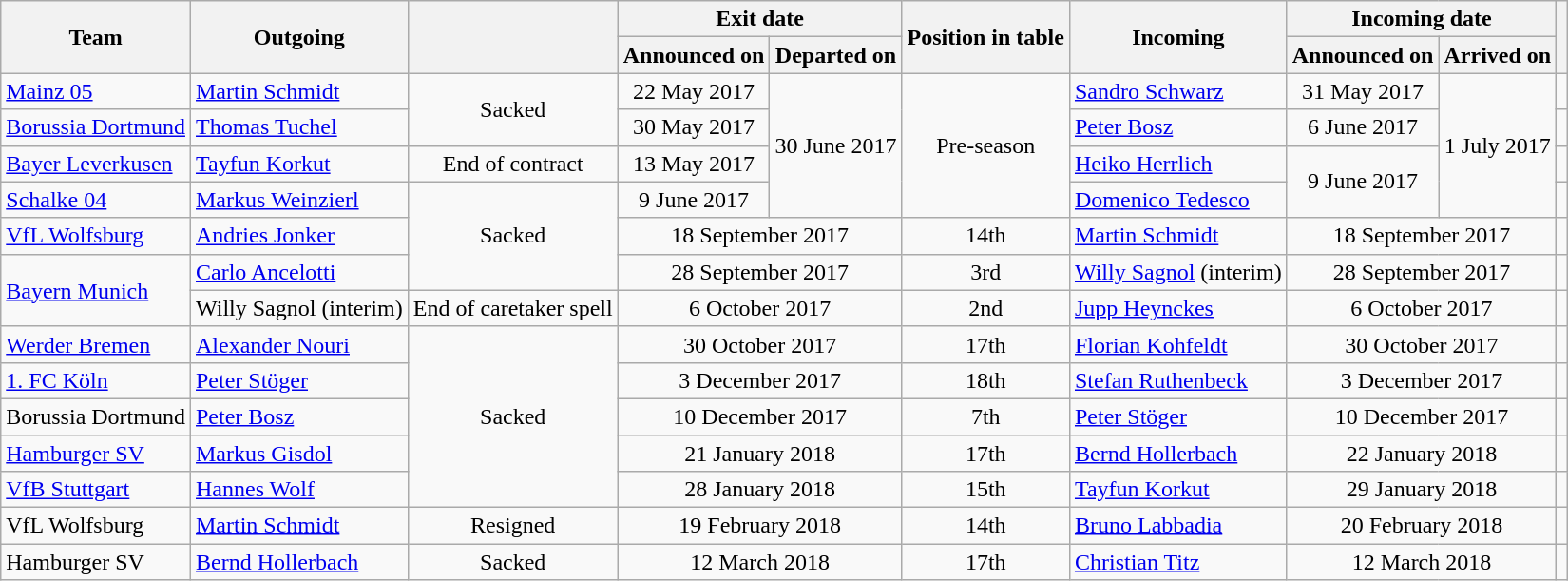<table class="wikitable" style="text-align:center">
<tr>
<th rowspan="2">Team</th>
<th rowspan="2">Outgoing</th>
<th rowspan="2"></th>
<th colspan="2">Exit date</th>
<th rowspan="2">Position in table</th>
<th rowspan="2">Incoming</th>
<th colspan="2">Incoming date</th>
<th rowspan="2"></th>
</tr>
<tr>
<th>Announced on</th>
<th>Departed on</th>
<th>Announced on</th>
<th>Arrived on</th>
</tr>
<tr>
<td align="left"><a href='#'>Mainz 05</a></td>
<td align="left"> <a href='#'>Martin Schmidt</a></td>
<td rowspan=2>Sacked</td>
<td>22 May 2017</td>
<td rowspan="4">30 June 2017</td>
<td rowspan="4">Pre-season</td>
<td align="left"> <a href='#'>Sandro Schwarz</a></td>
<td>31 May 2017</td>
<td rowspan="4">1 July 2017</td>
<td></td>
</tr>
<tr>
<td align="left"><a href='#'>Borussia Dortmund</a></td>
<td align="left"> <a href='#'>Thomas Tuchel</a></td>
<td>30 May 2017</td>
<td align="left"> <a href='#'>Peter Bosz</a></td>
<td>6 June 2017</td>
<td></td>
</tr>
<tr>
<td align="left"><a href='#'>Bayer Leverkusen</a></td>
<td align="left"> <a href='#'>Tayfun Korkut</a></td>
<td>End of contract</td>
<td>13 May 2017</td>
<td align="left"> <a href='#'>Heiko Herrlich</a></td>
<td rowspan=2>9 June 2017</td>
<td></td>
</tr>
<tr>
<td align="left"><a href='#'>Schalke 04</a></td>
<td align="left"> <a href='#'>Markus Weinzierl</a></td>
<td rowspan="3">Sacked</td>
<td>9 June 2017</td>
<td align="left"> <a href='#'>Domenico Tedesco</a></td>
<td></td>
</tr>
<tr>
<td align="left"><a href='#'>VfL Wolfsburg</a></td>
<td align="left"> <a href='#'>Andries Jonker</a></td>
<td colspan="2">18 September 2017</td>
<td>14th</td>
<td align="left"> <a href='#'>Martin Schmidt</a></td>
<td colspan="2">18 September 2017</td>
<td></td>
</tr>
<tr>
<td align="left" rowspan="2"><a href='#'>Bayern Munich</a></td>
<td align="left"> <a href='#'>Carlo Ancelotti</a></td>
<td colspan="2">28 September 2017</td>
<td>3rd</td>
<td align="left"> <a href='#'>Willy Sagnol</a> (interim)</td>
<td colspan="2">28 September 2017</td>
<td></td>
</tr>
<tr>
<td align="left"> Willy Sagnol (interim)</td>
<td>End of caretaker spell</td>
<td colspan="2">6 October 2017</td>
<td>2nd</td>
<td align="left"> <a href='#'>Jupp Heynckes</a></td>
<td colspan="2">6 October 2017</td>
<td></td>
</tr>
<tr>
<td align="left"><a href='#'>Werder Bremen</a></td>
<td align="left"> <a href='#'>Alexander Nouri</a></td>
<td rowspan="5">Sacked</td>
<td colspan="2">30 October 2017</td>
<td>17th</td>
<td align="left"> <a href='#'>Florian Kohfeldt</a></td>
<td colspan="2">30 October 2017</td>
<td></td>
</tr>
<tr>
<td align="left"><a href='#'>1. FC Köln</a></td>
<td align="left"> <a href='#'>Peter Stöger</a></td>
<td colspan="2">3 December 2017</td>
<td>18th</td>
<td align="left"> <a href='#'>Stefan Ruthenbeck</a></td>
<td colspan="2">3 December 2017</td>
<td></td>
</tr>
<tr>
<td align="left">Borussia Dortmund</td>
<td align="left"> <a href='#'>Peter Bosz</a></td>
<td colspan="2">10 December 2017</td>
<td>7th</td>
<td align="left"> <a href='#'>Peter Stöger</a></td>
<td colspan="2">10 December 2017</td>
<td></td>
</tr>
<tr>
<td align="left"><a href='#'>Hamburger SV</a></td>
<td align="left"> <a href='#'>Markus Gisdol</a></td>
<td colspan="2">21 January 2018</td>
<td>17th</td>
<td align="left"> <a href='#'>Bernd Hollerbach</a></td>
<td colspan="2">22 January 2018</td>
<td></td>
</tr>
<tr>
<td align="left"><a href='#'>VfB Stuttgart</a></td>
<td align="left"> <a href='#'>Hannes Wolf</a></td>
<td colspan="2">28 January 2018</td>
<td>15th</td>
<td align="left"> <a href='#'>Tayfun Korkut</a></td>
<td colspan="2">29 January 2018</td>
<td></td>
</tr>
<tr>
<td align="left">VfL Wolfsburg</td>
<td align="left"> <a href='#'>Martin Schmidt</a></td>
<td>Resigned</td>
<td colspan="2">19 February 2018</td>
<td>14th</td>
<td align="left"> <a href='#'>Bruno Labbadia</a></td>
<td colspan="2">20 February 2018</td>
<td></td>
</tr>
<tr>
<td align="left">Hamburger SV</td>
<td align="left"> <a href='#'>Bernd Hollerbach</a></td>
<td>Sacked</td>
<td colspan="2">12 March 2018</td>
<td>17th</td>
<td align="left"> <a href='#'>Christian Titz</a></td>
<td colspan="2">12 March 2018</td>
<td></td>
</tr>
</table>
